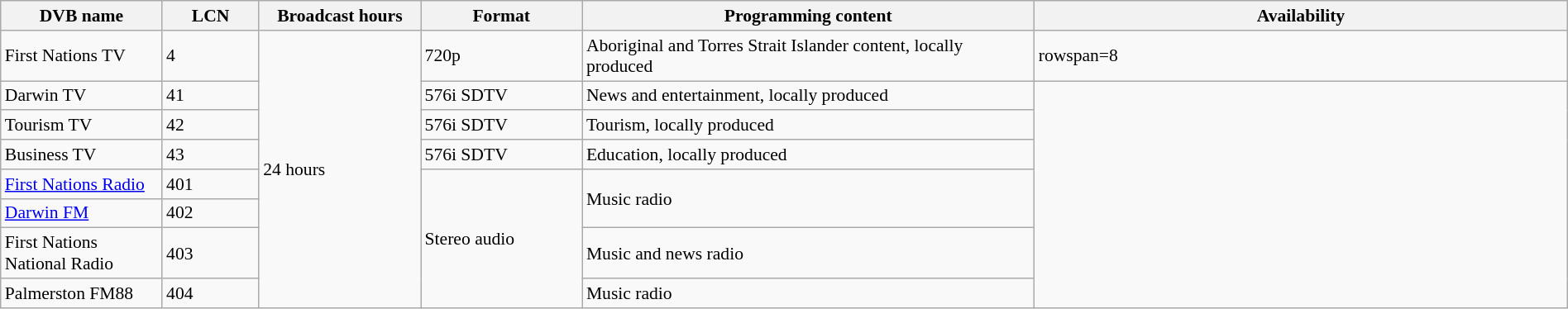<table class="wikitable" style="font-size:90%; width:100%;">
<tr>
<th width="10%">DVB name</th>
<th width="6%">LCN</th>
<th width="10%">Broadcast hours</th>
<th width="10%">Format</th>
<th width="28%">Programming content</th>
<th width="33%">Availability</th>
</tr>
<tr>
<td>First Nations TV</td>
<td>4</td>
<td rowspan=8>24 hours</td>
<td>720p<br></td>
<td>Aboriginal and Torres Strait Islander content, locally produced</td>
<td>rowspan=8 </td>
</tr>
<tr>
<td>Darwin TV</td>
<td>41</td>
<td>576i SDTV</td>
<td>News and entertainment, locally produced</td>
</tr>
<tr>
<td>Tourism TV</td>
<td>42</td>
<td>576i SDTV<br></td>
<td>Tourism, locally produced</td>
</tr>
<tr>
<td>Business TV</td>
<td>43</td>
<td>576i SDTV</td>
<td>Education, locally produced</td>
</tr>
<tr>
<td><a href='#'>First Nations Radio</a></td>
<td>401</td>
<td rowspan=4>Stereo audio</td>
<td rowspan=2>Music radio</td>
</tr>
<tr>
<td><a href='#'>Darwin FM</a></td>
<td>402</td>
</tr>
<tr>
<td>First Nations National Radio</td>
<td>403</td>
<td>Music and news radio</td>
</tr>
<tr>
<td>Palmerston FM88</td>
<td>404</td>
<td>Music radio</td>
</tr>
</table>
